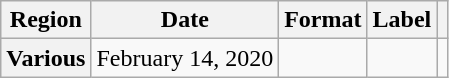<table class="wikitable plainrowheaders">
<tr>
<th scope="col">Region</th>
<th scope="col">Date</th>
<th scope="col">Format</th>
<th scope="col">Label</th>
<th scope="col"></th>
</tr>
<tr>
<th scope="row">Various</th>
<td>February 14, 2020</td>
<td></td>
<td></td>
<td></td>
</tr>
</table>
